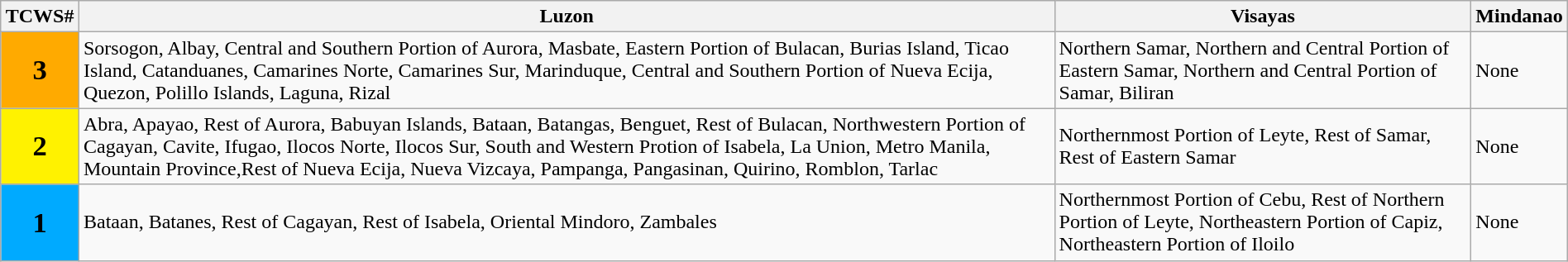<table class="wikitable" style="margin:1em auto 1em auto;">
<tr>
<th width="5%">TCWS#</th>
<th>Luzon</th>
<th>Visayas</th>
<th>Mindanao</th>
</tr>
<tr>
<th style="background-color:#FFAA00;"><big><big>3</big></big></th>
<td>Sorsogon, Albay, Central and Southern Portion of Aurora, Masbate, Eastern Portion of Bulacan, Burias Island, Ticao Island, Catanduanes, Camarines Norte, Camarines Sur, Marinduque, Central and Southern Portion of Nueva Ecija, Quezon, Polillo Islands, Laguna, Rizal</td>
<td>Northern Samar, Northern and Central Portion of Eastern Samar, Northern and Central Portion of Samar, Biliran</td>
<td>None</td>
</tr>
<tr>
<th style="background-color:#FFF200;"><big><big>2</big></big></th>
<td>Abra, Apayao, Rest of Aurora, Babuyan Islands, Bataan, Batangas, Benguet, Rest of Bulacan, Northwestern Portion of Cagayan, Cavite, Ifugao, Ilocos Norte, Ilocos Sur, South and Western Protion of Isabela, La Union, Metro Manila, Mountain Province,Rest of Nueva Ecija, Nueva Vizcaya, Pampanga, Pangasinan, Quirino, Romblon, Tarlac</td>
<td>Northernmost Portion of Leyte, Rest of Samar, Rest of Eastern Samar</td>
<td>None</td>
</tr>
<tr>
<th style="background-color:#00AAFF;"><big><big>1</big></big></th>
<td>Bataan, Batanes, Rest of Cagayan, Rest of Isabela, Oriental Mindoro, Zambales</td>
<td>Northernmost Portion of Cebu, Rest of Northern Portion of Leyte, Northeastern Portion of Capiz, Northeastern Portion of Iloilo</td>
<td>None</td>
</tr>
</table>
